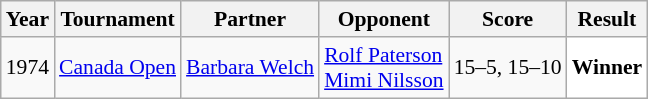<table class="sortable wikitable" style="font-size: 90%;">
<tr>
<th>Year</th>
<th>Tournament</th>
<th>Partner</th>
<th>Opponent</th>
<th>Score</th>
<th>Result</th>
</tr>
<tr>
<td align="center">1974</td>
<td><a href='#'>Canada Open</a></td>
<td> <a href='#'>Barbara Welch</a></td>
<td> <a href='#'>Rolf Paterson</a><br> <a href='#'>Mimi Nilsson</a></td>
<td>15–5, 15–10</td>
<td style="text-align:left; background:white"> <strong>Winner</strong></td>
</tr>
</table>
